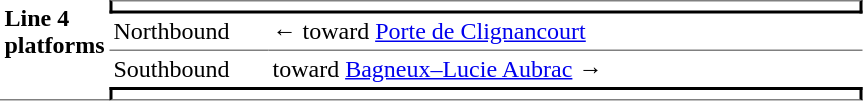<table border=0 cellspacing=0 cellpadding=3>
<tr>
<td style="border-bottom:solid 1px gray;" width=50 rowspan=10 valign=top><strong>Line 4 platforms</strong></td>
<td style="border-top:solid 1px gray;border-right:solid 2px black;border-left:solid 2px black;border-bottom:solid 2px black;text-align:center;" colspan=2></td>
</tr>
<tr>
<td style="border-bottom:solid 1px gray;" width=100>Northbound</td>
<td style="border-bottom:solid 1px gray;" width=390>←   toward <a href='#'>Porte de Clignancourt</a> </td>
</tr>
<tr>
<td>Southbound</td>
<td>   toward <a href='#'>Bagneux–Lucie Aubrac</a>  →</td>
</tr>
<tr>
<td style="border-top:solid 2px black;border-right:solid 2px black;border-left:solid 2px black;border-bottom:solid 1px gray;text-align:center;" colspan=2></td>
</tr>
</table>
